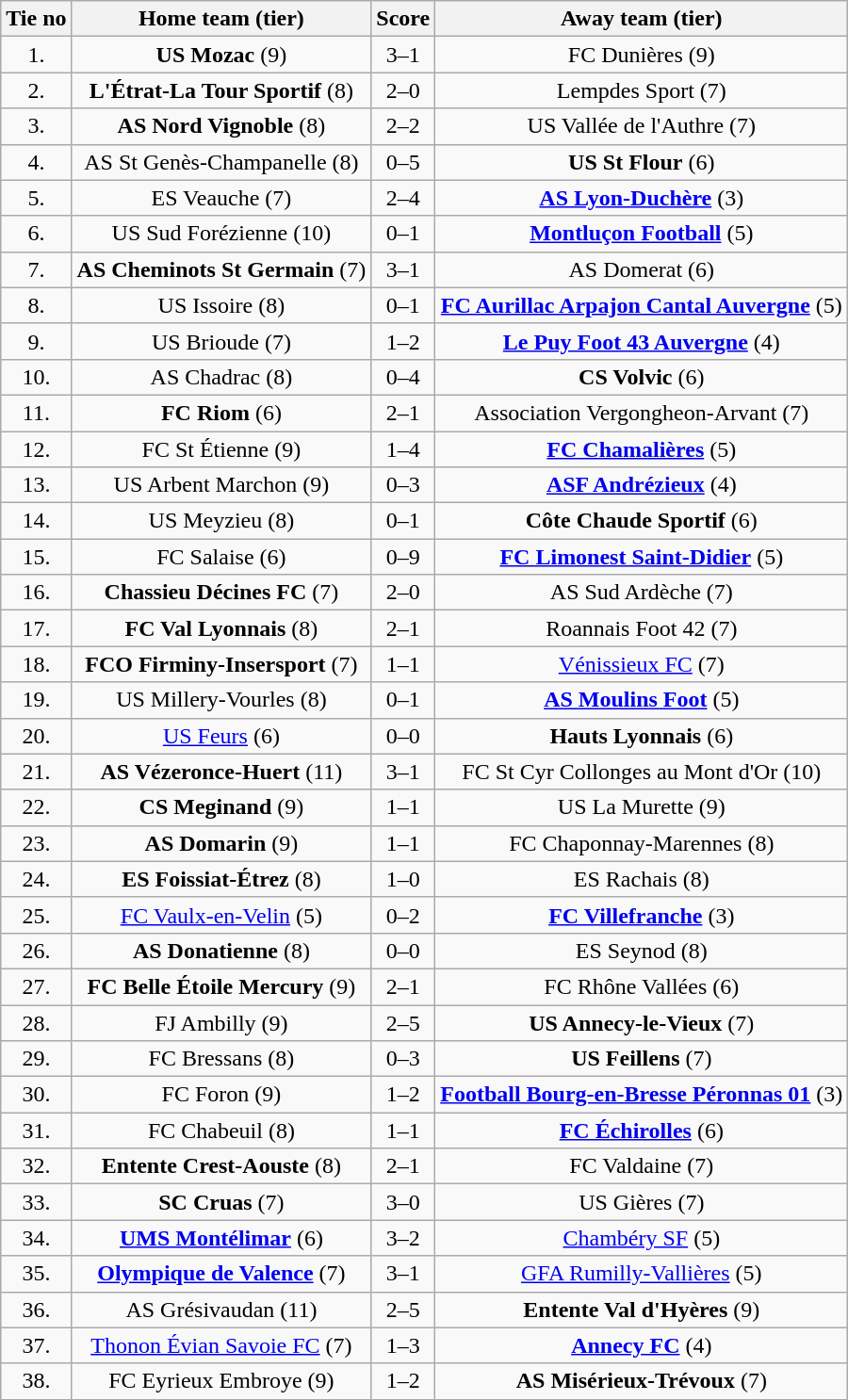<table class="wikitable" style="text-align: center">
<tr>
<th>Tie no</th>
<th>Home team (tier)</th>
<th>Score</th>
<th>Away team (tier)</th>
</tr>
<tr>
<td>1.</td>
<td><strong>US Mozac</strong> (9)</td>
<td>3–1</td>
<td>FC Dunières (9)</td>
</tr>
<tr>
<td>2.</td>
<td><strong>L'Étrat-La Tour Sportif</strong> (8)</td>
<td>2–0</td>
<td>Lempdes Sport (7)</td>
</tr>
<tr>
<td>3.</td>
<td><strong>AS Nord Vignoble</strong> (8)</td>
<td>2–2 </td>
<td>US Vallée de l'Authre (7)</td>
</tr>
<tr>
<td>4.</td>
<td>AS St Genès-Champanelle (8)</td>
<td>0–5</td>
<td><strong>US St Flour</strong> (6)</td>
</tr>
<tr>
<td>5.</td>
<td>ES Veauche (7)</td>
<td>2–4</td>
<td><strong><a href='#'>AS Lyon-Duchère</a></strong> (3)</td>
</tr>
<tr>
<td>6.</td>
<td>US Sud Forézienne (10)</td>
<td>0–1</td>
<td><strong><a href='#'>Montluçon Football</a></strong> (5)</td>
</tr>
<tr>
<td>7.</td>
<td><strong>AS Cheminots St Germain</strong> (7)</td>
<td>3–1</td>
<td>AS Domerat (6)</td>
</tr>
<tr>
<td>8.</td>
<td>US Issoire (8)</td>
<td>0–1</td>
<td><strong><a href='#'>FC Aurillac Arpajon Cantal Auvergne</a></strong> (5)</td>
</tr>
<tr>
<td>9.</td>
<td>US Brioude (7)</td>
<td>1–2</td>
<td><strong><a href='#'>Le Puy Foot 43 Auvergne</a></strong> (4)</td>
</tr>
<tr>
<td>10.</td>
<td>AS Chadrac (8)</td>
<td>0–4</td>
<td><strong>CS Volvic</strong> (6)</td>
</tr>
<tr>
<td>11.</td>
<td><strong>FC Riom</strong> (6)</td>
<td>2–1</td>
<td>Association Vergongheon-Arvant (7)</td>
</tr>
<tr>
<td>12.</td>
<td>FC St Étienne (9)</td>
<td>1–4</td>
<td><strong><a href='#'>FC Chamalières</a></strong> (5)</td>
</tr>
<tr>
<td>13.</td>
<td>US Arbent Marchon (9)</td>
<td>0–3</td>
<td><strong><a href='#'>ASF Andrézieux</a></strong> (4)</td>
</tr>
<tr>
<td>14.</td>
<td>US Meyzieu (8)</td>
<td>0–1</td>
<td><strong>Côte Chaude Sportif</strong> (6)</td>
</tr>
<tr>
<td>15.</td>
<td>FC Salaise (6)</td>
<td>0–9</td>
<td><strong><a href='#'>FC Limonest Saint-Didier</a></strong> (5)</td>
</tr>
<tr>
<td>16.</td>
<td><strong>Chassieu Décines FC</strong> (7)</td>
<td>2–0</td>
<td>AS Sud Ardèche (7)</td>
</tr>
<tr>
<td>17.</td>
<td><strong>FC Val Lyonnais</strong> (8)</td>
<td>2–1</td>
<td>Roannais Foot 42 (7)</td>
</tr>
<tr>
<td>18.</td>
<td><strong>FCO Firminy-Insersport</strong> (7)</td>
<td>1–1 </td>
<td><a href='#'>Vénissieux FC</a> (7)</td>
</tr>
<tr>
<td>19.</td>
<td>US Millery-Vourles (8)</td>
<td>0–1</td>
<td><strong><a href='#'>AS Moulins Foot</a></strong> (5)</td>
</tr>
<tr>
<td>20.</td>
<td><a href='#'>US Feurs</a> (6)</td>
<td>0–0 </td>
<td><strong>Hauts Lyonnais</strong> (6)</td>
</tr>
<tr>
<td>21.</td>
<td><strong>AS Vézeronce-Huert</strong> (11)</td>
<td>3–1</td>
<td>FC St Cyr Collonges au Mont d'Or (10)</td>
</tr>
<tr>
<td>22.</td>
<td><strong>CS Meginand</strong> (9)</td>
<td>1–1 </td>
<td>US La Murette (9)</td>
</tr>
<tr>
<td>23.</td>
<td><strong>AS Domarin</strong> (9)</td>
<td>1–1 </td>
<td>FC Chaponnay-Marennes (8)</td>
</tr>
<tr>
<td>24.</td>
<td><strong>ES Foissiat-Étrez</strong> (8)</td>
<td>1–0</td>
<td>ES Rachais (8)</td>
</tr>
<tr>
<td>25.</td>
<td><a href='#'>FC Vaulx-en-Velin</a> (5)</td>
<td>0–2</td>
<td><strong><a href='#'>FC Villefranche</a></strong> (3)</td>
</tr>
<tr>
<td>26.</td>
<td><strong>AS Donatienne</strong> (8)</td>
<td>0–0 </td>
<td>ES Seynod (8)</td>
</tr>
<tr>
<td>27.</td>
<td><strong>FC Belle Étoile Mercury</strong> (9)</td>
<td>2–1</td>
<td>FC Rhône Vallées (6)</td>
</tr>
<tr>
<td>28.</td>
<td>FJ Ambilly (9)</td>
<td>2–5</td>
<td><strong>US Annecy-le-Vieux</strong> (7)</td>
</tr>
<tr>
<td>29.</td>
<td>FC Bressans (8)</td>
<td>0–3</td>
<td><strong>US Feillens</strong> (7)</td>
</tr>
<tr>
<td>30.</td>
<td>FC Foron (9)</td>
<td>1–2</td>
<td><strong><a href='#'>Football Bourg-en-Bresse Péronnas 01</a></strong> (3)</td>
</tr>
<tr>
<td>31.</td>
<td>FC Chabeuil (8)</td>
<td>1–1 </td>
<td><strong><a href='#'>FC Échirolles</a></strong> (6)</td>
</tr>
<tr>
<td>32.</td>
<td><strong>Entente Crest-Aouste</strong> (8)</td>
<td>2–1 </td>
<td>FC Valdaine (7)</td>
</tr>
<tr>
<td>33.</td>
<td><strong>SC Cruas</strong> (7)</td>
<td>3–0</td>
<td>US Gières (7)</td>
</tr>
<tr>
<td>34.</td>
<td><strong><a href='#'>UMS Montélimar</a></strong> (6)</td>
<td>3–2</td>
<td><a href='#'>Chambéry SF</a> (5)</td>
</tr>
<tr>
<td>35.</td>
<td><strong><a href='#'>Olympique de Valence</a></strong> (7)</td>
<td>3–1</td>
<td><a href='#'>GFA Rumilly-Vallières</a> (5)</td>
</tr>
<tr>
<td>36.</td>
<td>AS Grésivaudan (11)</td>
<td>2–5</td>
<td><strong>Entente Val d'Hyères</strong> (9)</td>
</tr>
<tr>
<td>37.</td>
<td><a href='#'>Thonon Évian Savoie FC</a> (7)</td>
<td>1–3</td>
<td><strong><a href='#'>Annecy FC</a></strong> (4)</td>
</tr>
<tr>
<td>38.</td>
<td>FC Eyrieux Embroye (9)</td>
<td>1–2</td>
<td><strong>AS Misérieux-Trévoux</strong> (7)</td>
</tr>
</table>
